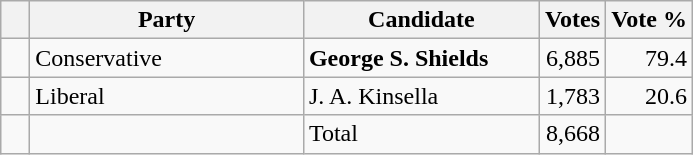<table class="wikitable">
<tr>
<th></th>
<th scope="col" width="175">Party</th>
<th scope="col" width="150">Candidate</th>
<th>Votes</th>
<th>Vote %</th>
</tr>
<tr>
<td>   </td>
<td>Conservative</td>
<td><strong>George S. Shields</strong></td>
<td align=right>6,885</td>
<td align=right>79.4</td>
</tr>
<tr>
<td>   </td>
<td>Liberal</td>
<td>J. A. Kinsella</td>
<td align=right>1,783</td>
<td align=right>20.6</td>
</tr>
<tr |>
<td></td>
<td></td>
<td>Total</td>
<td align=right>8,668</td>
<td></td>
</tr>
</table>
